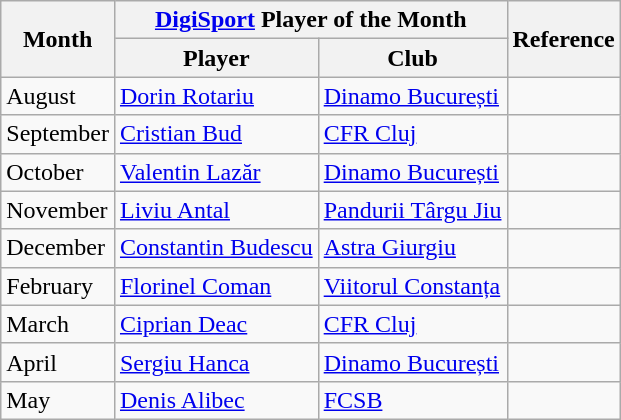<table class="wikitable">
<tr>
<th rowspan="2">Month</th>
<th colspan="2"><a href='#'>DigiSport</a> Player of the Month</th>
<th rowspan="2">Reference</th>
</tr>
<tr>
<th>Player</th>
<th>Club</th>
</tr>
<tr>
<td>August</td>
<td><a href='#'>Dorin Rotariu</a></td>
<td><a href='#'>Dinamo București</a></td>
<td align=center></td>
</tr>
<tr>
<td>September</td>
<td><a href='#'>Cristian Bud</a></td>
<td><a href='#'>CFR Cluj</a></td>
<td align=center></td>
</tr>
<tr>
<td>October</td>
<td><a href='#'>Valentin Lazăr</a></td>
<td><a href='#'>Dinamo București</a></td>
<td align=center></td>
</tr>
<tr>
<td>November</td>
<td><a href='#'>Liviu Antal</a></td>
<td><a href='#'>Pandurii Târgu Jiu</a></td>
<td align=center></td>
</tr>
<tr>
<td>December</td>
<td><a href='#'>Constantin Budescu</a></td>
<td><a href='#'>Astra Giurgiu</a></td>
<td align=center></td>
</tr>
<tr>
<td>February</td>
<td><a href='#'>Florinel Coman</a></td>
<td><a href='#'>Viitorul Constanța</a></td>
<td align=center></td>
</tr>
<tr>
<td>March</td>
<td><a href='#'>Ciprian Deac</a></td>
<td><a href='#'>CFR Cluj</a></td>
<td align=center></td>
</tr>
<tr>
<td>April</td>
<td><a href='#'>Sergiu Hanca</a></td>
<td><a href='#'>Dinamo București</a></td>
<td align=center></td>
</tr>
<tr>
<td>May</td>
<td><a href='#'>Denis Alibec</a></td>
<td><a href='#'>FCSB</a></td>
<td align=center></td>
</tr>
</table>
